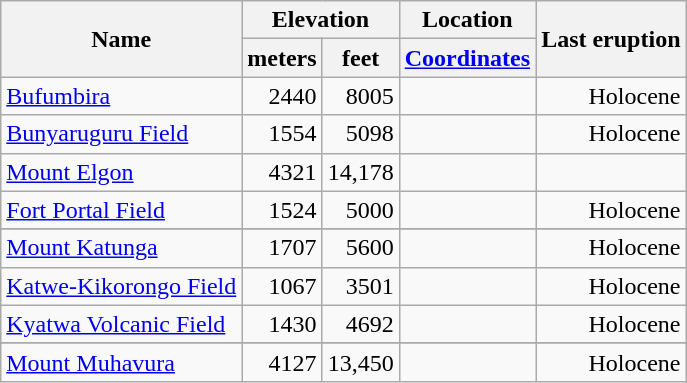<table class="wikitable">
<tr>
<th rowspan="2">Name</th>
<th colspan ="2">Elevation</th>
<th>Location</th>
<th rowspan="2">Last eruption</th>
</tr>
<tr>
<th>meters</th>
<th>feet</th>
<th><a href='#'>Coordinates</a></th>
</tr>
<tr align="right">
<td align="left"><a href='#'>Bufumbira</a></td>
<td>2440</td>
<td>8005</td>
<td></td>
<td>Holocene</td>
</tr>
<tr align="right">
<td align="left"><a href='#'>Bunyaruguru Field</a></td>
<td>1554</td>
<td>5098</td>
<td></td>
<td>Holocene</td>
</tr>
<tr align="right">
<td align="left"><a href='#'>Mount Elgon</a></td>
<td>4321</td>
<td>14,178</td>
<td></td>
<td></td>
</tr>
<tr align="right">
<td align="left"><a href='#'>Fort Portal Field</a></td>
<td>1524</td>
<td>5000</td>
<td></td>
<td>Holocene</td>
</tr>
<tr align="right">
</tr>
<tr>
</tr>
<tr align="right">
<td align="left"><a href='#'>Mount Katunga</a></td>
<td>1707</td>
<td>5600</td>
<td></td>
<td>Holocene</td>
</tr>
<tr align="right">
<td align="left"><a href='#'>Katwe-Kikorongo Field</a></td>
<td>1067</td>
<td>3501</td>
<td></td>
<td>Holocene</td>
</tr>
<tr align="right">
<td align="left"><a href='#'>Kyatwa Volcanic Field</a></td>
<td>1430</td>
<td>4692</td>
<td></td>
<td>Holocene</td>
</tr>
<tr align="right">
</tr>
<tr>
</tr>
<tr align="right">
<td align="left"><a href='#'>Mount Muhavura</a></td>
<td>4127</td>
<td>13,450</td>
<td></td>
<td>Holocene</td>
</tr>
</table>
